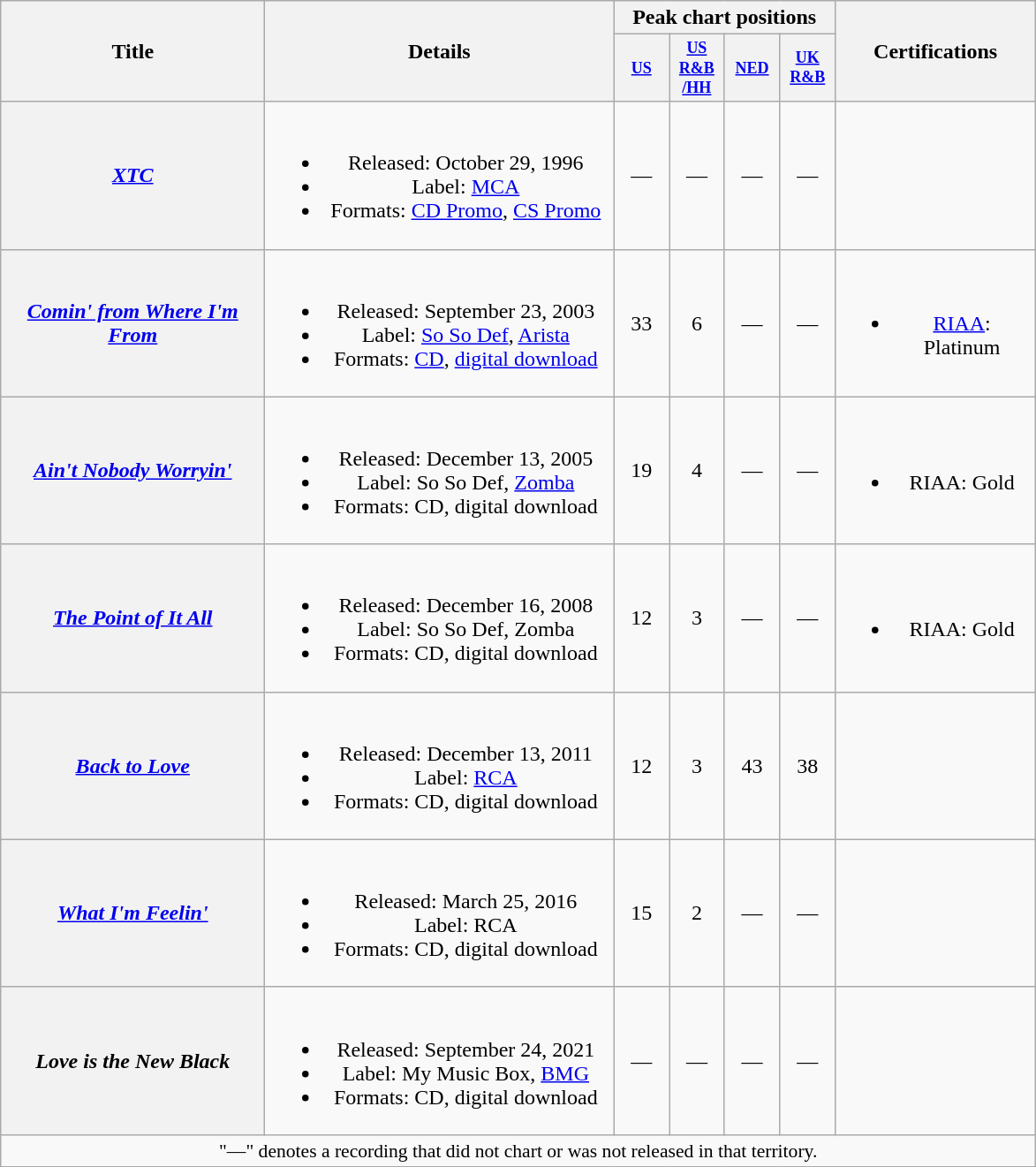<table class="wikitable plainrowheaders" style="text-align:center;">
<tr>
<th rowspan="2" style="width:12em;">Title</th>
<th rowspan="2" style="width:16em;">Details</th>
<th colspan="4">Peak chart positions</th>
<th rowspan="2" style="width:9em;">Certifications</th>
</tr>
<tr style="font-size:smaller;">
<th style="width:3em; font-size:90%;"><a href='#'>US</a><br></th>
<th style="width:3em; font-size:90%;"><a href='#'>US<br>R&B<br>/HH</a><br></th>
<th style="width:3em; font-size:90%;"><a href='#'>NED</a> <br></th>
<th style="width:3em; font-size:90%;"><a href='#'>UK<br>R&B</a><br></th>
</tr>
<tr>
<th scope="row"><em><a href='#'>XTC</a></em></th>
<td><br><ul><li>Released:  October 29, 1996</li><li>Label: <a href='#'>MCA</a></li><li>Formats: <a href='#'>CD Promo</a>, <a href='#'>CS Promo</a></li></ul></td>
<td>—</td>
<td>—</td>
<td>—</td>
<td>—</td>
<td></td>
</tr>
<tr>
<th scope="row"><em><a href='#'>Comin' from Where I'm From</a></em></th>
<td><br><ul><li>Released: September 23, 2003</li><li>Label: <a href='#'>So So Def</a>, <a href='#'>Arista</a></li><li>Formats: <a href='#'>CD</a>, <a href='#'>digital download</a></li></ul></td>
<td>33</td>
<td>6</td>
<td>—</td>
<td>—</td>
<td><br><ul><li><a href='#'>RIAA</a>: Platinum</li></ul></td>
</tr>
<tr>
<th scope="row"><em><a href='#'>Ain't Nobody Worryin'</a></em></th>
<td><br><ul><li>Released: December 13, 2005</li><li>Label: So So Def, <a href='#'>Zomba</a></li><li>Formats: CD, digital download</li></ul></td>
<td>19</td>
<td>4</td>
<td>—</td>
<td>—</td>
<td><br><ul><li>RIAA: Gold</li></ul></td>
</tr>
<tr>
<th scope="row"><em><a href='#'>The Point of It All</a></em></th>
<td><br><ul><li>Released: December 16, 2008</li><li>Label: So So Def, Zomba</li><li>Formats: CD, digital download</li></ul></td>
<td>12</td>
<td>3</td>
<td>—</td>
<td>—</td>
<td><br><ul><li>RIAA: Gold</li></ul></td>
</tr>
<tr>
<th scope="row"><em><a href='#'>Back to Love</a></em></th>
<td><br><ul><li>Released: December 13, 2011</li><li>Label: <a href='#'>RCA</a></li><li>Formats: CD, digital download</li></ul></td>
<td>12</td>
<td>3</td>
<td>43</td>
<td>38</td>
<td></td>
</tr>
<tr>
<th scope="row"><em><a href='#'>What I'm Feelin'</a></em></th>
<td><br><ul><li>Released: March 25, 2016</li><li>Label: RCA</li><li>Formats: CD, digital download</li></ul></td>
<td>15</td>
<td>2</td>
<td>—</td>
<td>—</td>
<td></td>
</tr>
<tr>
<th scope="row"><em>Love is the New Black</em></th>
<td><br><ul><li>Released: September 24, 2021</li><li>Label: My Music Box, <a href='#'>BMG</a></li><li>Formats: CD, digital download</li></ul></td>
<td>—</td>
<td>—</td>
<td>—</td>
<td>—</td>
<td></td>
</tr>
<tr>
<td colspan="9" style="font-size:90%">"—" denotes a recording that did not chart or was not released in that territory.</td>
</tr>
</table>
